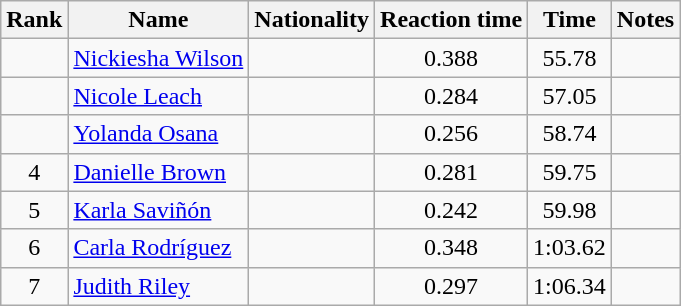<table class="wikitable sortable" style="text-align:center">
<tr>
<th>Rank</th>
<th>Name</th>
<th>Nationality</th>
<th>Reaction time</th>
<th>Time</th>
<th>Notes</th>
</tr>
<tr>
<td align=center></td>
<td align=left><a href='#'>Nickiesha Wilson</a></td>
<td align=left></td>
<td>0.388</td>
<td>55.78</td>
<td></td>
</tr>
<tr>
<td align=center></td>
<td align=left><a href='#'>Nicole Leach</a></td>
<td align=left></td>
<td>0.284</td>
<td>57.05</td>
<td></td>
</tr>
<tr>
<td align=center></td>
<td align=left><a href='#'>Yolanda Osana</a></td>
<td align=left></td>
<td>0.256</td>
<td>58.74</td>
<td></td>
</tr>
<tr>
<td align=center>4</td>
<td align=left><a href='#'>Danielle Brown</a></td>
<td align=left></td>
<td>0.281</td>
<td>59.75</td>
<td></td>
</tr>
<tr>
<td align=center>5</td>
<td align=left><a href='#'>Karla Saviñón</a></td>
<td align=left></td>
<td>0.242</td>
<td>59.98</td>
<td></td>
</tr>
<tr>
<td align=center>6</td>
<td align=left><a href='#'>Carla Rodríguez</a></td>
<td align=left></td>
<td>0.348</td>
<td>1:03.62</td>
<td></td>
</tr>
<tr>
<td align=center>7</td>
<td align=left><a href='#'>Judith Riley</a></td>
<td align=left></td>
<td>0.297</td>
<td>1:06.34</td>
<td></td>
</tr>
</table>
